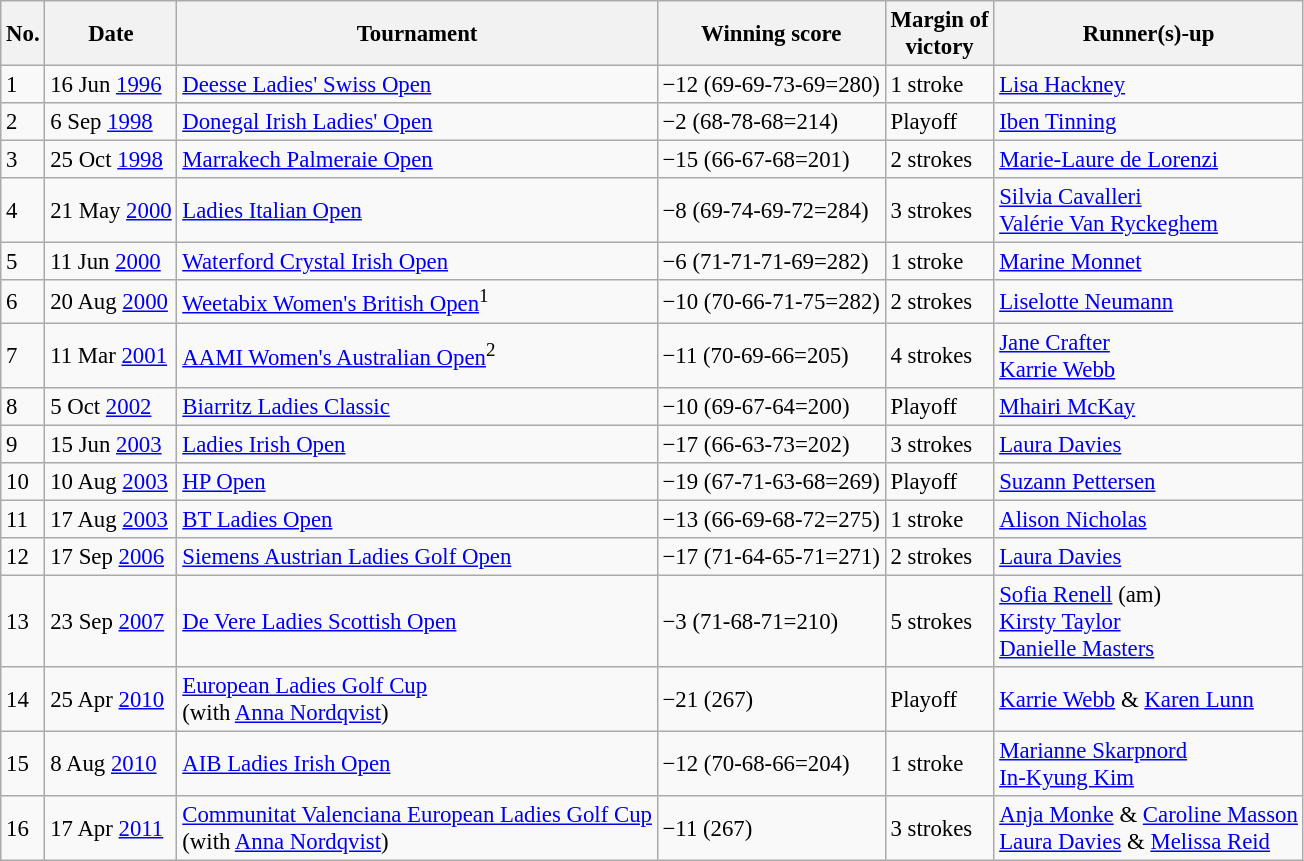<table class="wikitable" style="font-size:95%;">
<tr>
<th>No.</th>
<th>Date</th>
<th>Tournament</th>
<th>Winning score</th>
<th>Margin of<br>victory</th>
<th>Runner(s)-up</th>
</tr>
<tr>
<td>1</td>
<td>16 Jun <a href='#'>1996</a></td>
<td><a href='#'>Deesse Ladies' Swiss Open</a></td>
<td>−12 (69-69-73-69=280)</td>
<td>1 stroke</td>
<td> <a href='#'>Lisa Hackney</a></td>
</tr>
<tr>
<td>2</td>
<td>6 Sep <a href='#'>1998</a></td>
<td><a href='#'>Donegal Irish Ladies' Open</a></td>
<td>−2 (68-78-68=214)</td>
<td>Playoff</td>
<td> <a href='#'>Iben Tinning</a></td>
</tr>
<tr>
<td>3</td>
<td>25 Oct <a href='#'>1998</a></td>
<td><a href='#'>Marrakech Palmeraie Open</a></td>
<td>−15 (66-67-68=201)</td>
<td>2 strokes</td>
<td> <a href='#'>Marie-Laure de Lorenzi</a></td>
</tr>
<tr>
<td>4</td>
<td>21 May <a href='#'>2000</a></td>
<td><a href='#'>Ladies Italian Open</a></td>
<td>−8 (69-74-69-72=284)</td>
<td>3 strokes</td>
<td> <a href='#'>Silvia Cavalleri</a><br> <a href='#'>Valérie Van Ryckeghem</a></td>
</tr>
<tr>
<td>5</td>
<td>11 Jun <a href='#'>2000</a></td>
<td><a href='#'>Waterford Crystal Irish Open</a></td>
<td>−6 (71-71-71-69=282)</td>
<td>1 stroke</td>
<td> <a href='#'>Marine Monnet</a></td>
</tr>
<tr>
<td>6</td>
<td>20 Aug <a href='#'>2000</a></td>
<td><a href='#'>Weetabix Women's British Open</a><sup>1</sup></td>
<td>−10 (70-66-71-75=282)</td>
<td>2 strokes</td>
<td> <a href='#'>Liselotte Neumann</a></td>
</tr>
<tr>
<td>7</td>
<td>11 Mar <a href='#'>2001</a></td>
<td><a href='#'>AAMI Women's Australian Open</a><sup>2</sup></td>
<td>−11 (70-69-66=205)</td>
<td>4 strokes</td>
<td> <a href='#'>Jane Crafter</a><br> <a href='#'>Karrie Webb</a></td>
</tr>
<tr>
<td>8</td>
<td>5 Oct <a href='#'>2002</a></td>
<td><a href='#'>Biarritz Ladies Classic</a></td>
<td>−10 (69-67-64=200)</td>
<td>Playoff</td>
<td> <a href='#'>Mhairi McKay</a></td>
</tr>
<tr>
<td>9</td>
<td>15 Jun <a href='#'>2003</a></td>
<td><a href='#'>Ladies Irish Open</a></td>
<td>−17 (66-63-73=202)</td>
<td>3 strokes</td>
<td> <a href='#'>Laura Davies</a></td>
</tr>
<tr>
<td>10</td>
<td>10 Aug <a href='#'>2003</a></td>
<td><a href='#'>HP Open</a></td>
<td>−19 (67-71-63-68=269)</td>
<td>Playoff</td>
<td> <a href='#'>Suzann Pettersen</a></td>
</tr>
<tr>
<td>11</td>
<td>17 Aug <a href='#'>2003</a></td>
<td><a href='#'>BT Ladies Open</a></td>
<td>−13 (66-69-68-72=275)</td>
<td>1 stroke</td>
<td> <a href='#'>Alison Nicholas</a></td>
</tr>
<tr>
<td>12</td>
<td>17 Sep <a href='#'>2006</a></td>
<td><a href='#'>Siemens Austrian Ladies Golf Open</a></td>
<td>−17 (71-64-65-71=271)</td>
<td>2 strokes</td>
<td> <a href='#'>Laura Davies</a></td>
</tr>
<tr>
<td>13</td>
<td>23 Sep <a href='#'>2007</a></td>
<td><a href='#'>De Vere Ladies Scottish Open</a></td>
<td>−3 (71-68-71=210)</td>
<td>5 strokes</td>
<td> <a href='#'>Sofia Renell</a> (am)<br> <a href='#'>Kirsty Taylor</a><br> <a href='#'>Danielle Masters</a></td>
</tr>
<tr>
<td>14</td>
<td>25 Apr <a href='#'>2010</a></td>
<td><a href='#'>European Ladies Golf Cup</a><br>(with <a href='#'>Anna Nordqvist</a>)</td>
<td>−21 (267)</td>
<td>Playoff</td>
<td> <a href='#'>Karrie Webb</a> & <a href='#'>Karen Lunn</a></td>
</tr>
<tr>
<td>15</td>
<td>8 Aug <a href='#'>2010</a></td>
<td><a href='#'>AIB Ladies Irish Open</a></td>
<td>−12 (70-68-66=204)</td>
<td>1 stroke</td>
<td> <a href='#'>Marianne Skarpnord</a><br> <a href='#'>In-Kyung Kim</a></td>
</tr>
<tr>
<td>16</td>
<td>17 Apr <a href='#'>2011</a></td>
<td><a href='#'>Communitat Valenciana European Ladies Golf Cup</a><br>(with <a href='#'>Anna Nordqvist</a>)</td>
<td>−11 (267)</td>
<td>3 strokes</td>
<td> <a href='#'>Anja Monke</a> & <a href='#'>Caroline Masson</a><br> <a href='#'>Laura Davies</a> & <a href='#'>Melissa Reid</a></td>
</tr>
</table>
